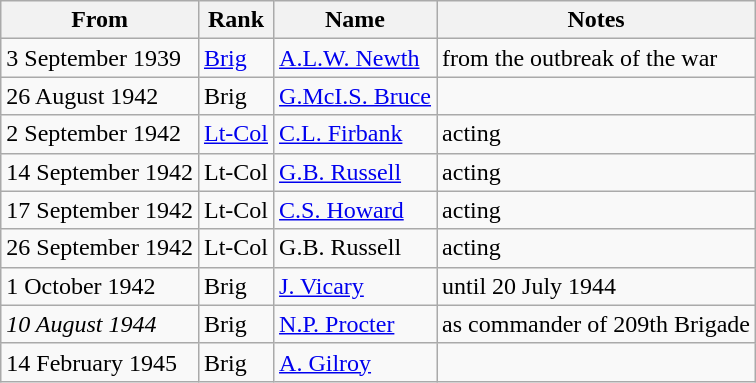<table class="wikitable">
<tr>
<th>From</th>
<th>Rank</th>
<th>Name</th>
<th>Notes</th>
</tr>
<tr>
<td>3 September 1939</td>
<td><a href='#'>Brig</a></td>
<td><a href='#'>A.L.W. Newth</a></td>
<td>from the outbreak of the war</td>
</tr>
<tr>
<td>26 August 1942</td>
<td>Brig</td>
<td><a href='#'>G.McI.S. Bruce</a></td>
<td></td>
</tr>
<tr>
<td>2 September 1942</td>
<td><a href='#'>Lt-Col</a></td>
<td><a href='#'>C.L. Firbank</a></td>
<td>acting</td>
</tr>
<tr>
<td>14 September 1942</td>
<td>Lt-Col</td>
<td><a href='#'>G.B. Russell</a></td>
<td>acting</td>
</tr>
<tr>
<td>17 September 1942</td>
<td>Lt-Col</td>
<td><a href='#'>C.S. Howard</a></td>
<td>acting</td>
</tr>
<tr>
<td>26 September 1942</td>
<td>Lt-Col</td>
<td>G.B. Russell</td>
<td>acting</td>
</tr>
<tr>
<td>1 October 1942</td>
<td>Brig</td>
<td><a href='#'>J. Vicary</a></td>
<td>until 20 July 1944</td>
</tr>
<tr>
<td><em>10 August 1944</em></td>
<td>Brig</td>
<td><a href='#'>N.P. Procter</a></td>
<td>as commander of 209th Brigade</td>
</tr>
<tr>
<td>14 February 1945</td>
<td>Brig</td>
<td><a href='#'>A. Gilroy</a></td>
<td></td>
</tr>
</table>
